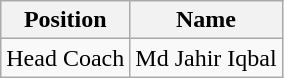<table class="wikitable" style="text-align:center;margin-left:1em;float:center">
<tr>
<th>Position</th>
<th>Name</th>
</tr>
<tr>
<td>Head Coach</td>
<td> Md Jahir Iqbal</td>
</tr>
</table>
